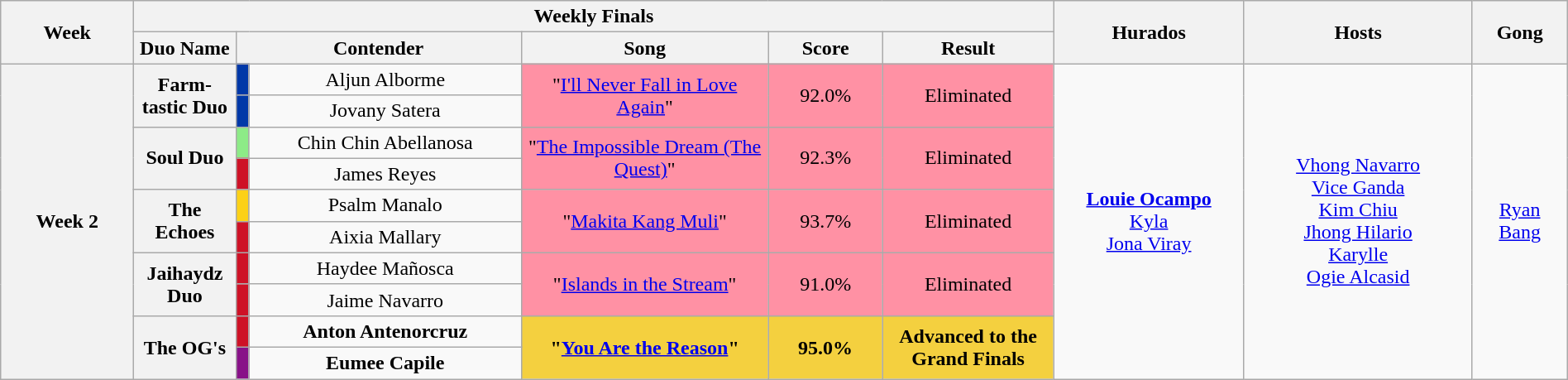<table class="wikitable mw-collapsible mw-collapsed" style="text-align:center; width:100%">
<tr>
<th rowspan="2" width="07%">Week</th>
<th colspan="6">Weekly Finals</th>
<th rowspan="2" width="10%">Hurados</th>
<th rowspan="2" width="12%">Hosts</th>
<th rowspan="2" width="05%">Gong</th>
</tr>
<tr>
<th width="5%">Duo Name</th>
<th colspan="2" width="15%">Contender</th>
<th width="13%">Song</th>
<th width="06%">Score</th>
<th width="09%">Result</th>
</tr>
<tr>
<th rowspan="10">Week 2<br><small></small></th>
<th rowspan="2">Farm-tastic Duo</th>
<th style="background-color:#0038A8;"></th>
<td>Aljun Alborme</td>
<td rowspan="2" style="background:#FF91A4;">"<a href='#'>I'll Never Fall in Love Again</a>"</td>
<td rowspan="2" style="background:#FF91A4;">92.0%</td>
<td rowspan="2" style="background:#FF91A4;">Eliminated</td>
<td rowspan="10"><strong><a href='#'>Louie Ocampo</a></strong><br><a href='#'>Kyla</a><br><a href='#'>Jona Viray</a></td>
<td rowspan="10"><a href='#'>Vhong Navarro</a><br><a href='#'>Vice Ganda</a><br><a href='#'>Kim Chiu</a><br><a href='#'>Jhong Hilario</a><br><a href='#'>Karylle</a><br><a href='#'>Ogie Alcasid</a></td>
<td rowspan="10"><a href='#'>Ryan Bang</a></td>
</tr>
<tr>
<th style="background-color:#0038A8;"></th>
<td>Jovany Satera</td>
</tr>
<tr>
<th rowspan="2">Soul Duo</th>
<th style="background-color:#8deb87;"></th>
<td>Chin Chin Abellanosa</td>
<td rowspan="2" style="background:#FF91A4;">"<a href='#'>The Impossible Dream (The Quest)</a>"</td>
<td rowspan="2" style="background:#FF91A4;">92.3%</td>
<td rowspan="2" style="background:#FF91A4;">Eliminated</td>
</tr>
<tr>
<th style="background:#CE1126"></th>
<td>James Reyes</td>
</tr>
<tr>
<th rowspan="2">The Echoes</th>
<th style="background-color:#FCD116;"></th>
<td>Psalm Manalo</td>
<td rowspan="2" style="background:#FF91A4;">"<a href='#'>Makita Kang Muli</a>"</td>
<td rowspan="2" style="background:#FF91A4;">93.7%</td>
<td rowspan="2" style="background:#FF91A4;">Eliminated</td>
</tr>
<tr>
<th style="background:#CE1126"></th>
<td>Aixia Mallary</td>
</tr>
<tr>
<th rowspan="2">Jaihaydz Duo</th>
<th style="background:#CE1126"></th>
<td>Haydee Mañosca</td>
<td rowspan="2" style="background:#FF91A4;">"<a href='#'>Islands in the Stream</a>"</td>
<td rowspan="2" style="background:#FF91A4;">91.0%</td>
<td rowspan="2" style="background:#FF91A4;">Eliminated</td>
</tr>
<tr>
<th style="background:#CE1126"></th>
<td>Jaime Navarro</td>
</tr>
<tr>
<th rowspan="2">The OG's</th>
<th style="background:#CE1126"></th>
<td><strong>Anton Antenorcruz</strong></td>
<td rowspan="2" style="background:#F4D03F;"><strong>"<a href='#'>You Are the Reason</a>"</strong></td>
<td rowspan="2" style="background:#F4D03F;"><strong>95.0%</strong></td>
<td rowspan="2" style="background:#F4D03F;"><strong>Advanced to the Grand Finals</strong></td>
</tr>
<tr>
<th style="background:#881188"></th>
<td><strong>Eumee Capile</strong></td>
</tr>
</table>
